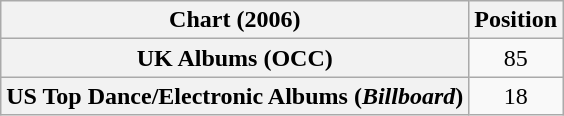<table class="wikitable sortable plainrowheaders" style="text-align:center">
<tr>
<th scope="col">Chart (2006)</th>
<th scope="col">Position</th>
</tr>
<tr>
<th scope="row">UK Albums (OCC)</th>
<td>85</td>
</tr>
<tr>
<th scope="row">US Top Dance/Electronic Albums (<em>Billboard</em>)</th>
<td>18</td>
</tr>
</table>
